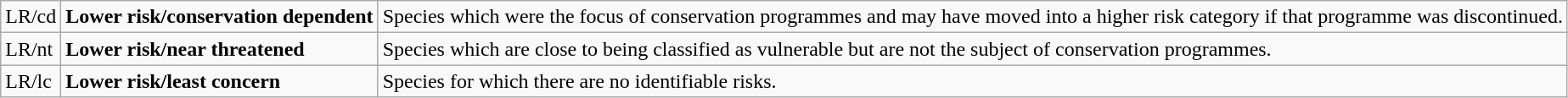<table class="wikitable" style="text-align:left">
<tr>
<td>LR/cd</td>
<td><strong>Lower risk/conservation dependent</strong></td>
<td>Species which were the focus of conservation programmes and may have moved into a higher risk category if that programme was discontinued.</td>
</tr>
<tr>
<td>LR/nt</td>
<td><strong>Lower risk/near threatened</strong></td>
<td>Species which are close to being classified as vulnerable but are not the subject of conservation programmes.</td>
</tr>
<tr>
<td>LR/lc</td>
<td><strong>Lower risk/least concern</strong></td>
<td>Species for which there are no identifiable risks.</td>
</tr>
</table>
